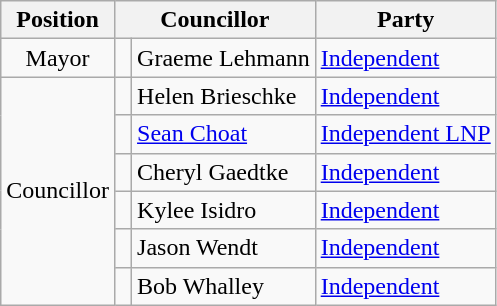<table class="wikitable">
<tr>
<th>Position</th>
<th colspan="2">Councillor</th>
<th>Party</th>
</tr>
<tr>
<td align="center">Mayor</td>
<td> </td>
<td>Graeme Lehmann</td>
<td><a href='#'>Independent</a></td>
</tr>
<tr>
<td rowspan="6"; align="center">Councillor</td>
<td> </td>
<td>Helen Brieschke</td>
<td><a href='#'>Independent</a></td>
</tr>
<tr>
<td> </td>
<td><a href='#'>Sean Choat</a></td>
<td><a href='#'>Independent LNP</a></td>
</tr>
<tr>
<td> </td>
<td>Cheryl Gaedtke</td>
<td><a href='#'>Independent</a></td>
</tr>
<tr>
<td> </td>
<td>Kylee Isidro</td>
<td><a href='#'>Independent</a></td>
</tr>
<tr>
<td> </td>
<td>Jason Wendt</td>
<td><a href='#'>Independent</a></td>
</tr>
<tr>
<td> </td>
<td>Bob Whalley</td>
<td><a href='#'>Independent</a></td>
</tr>
</table>
